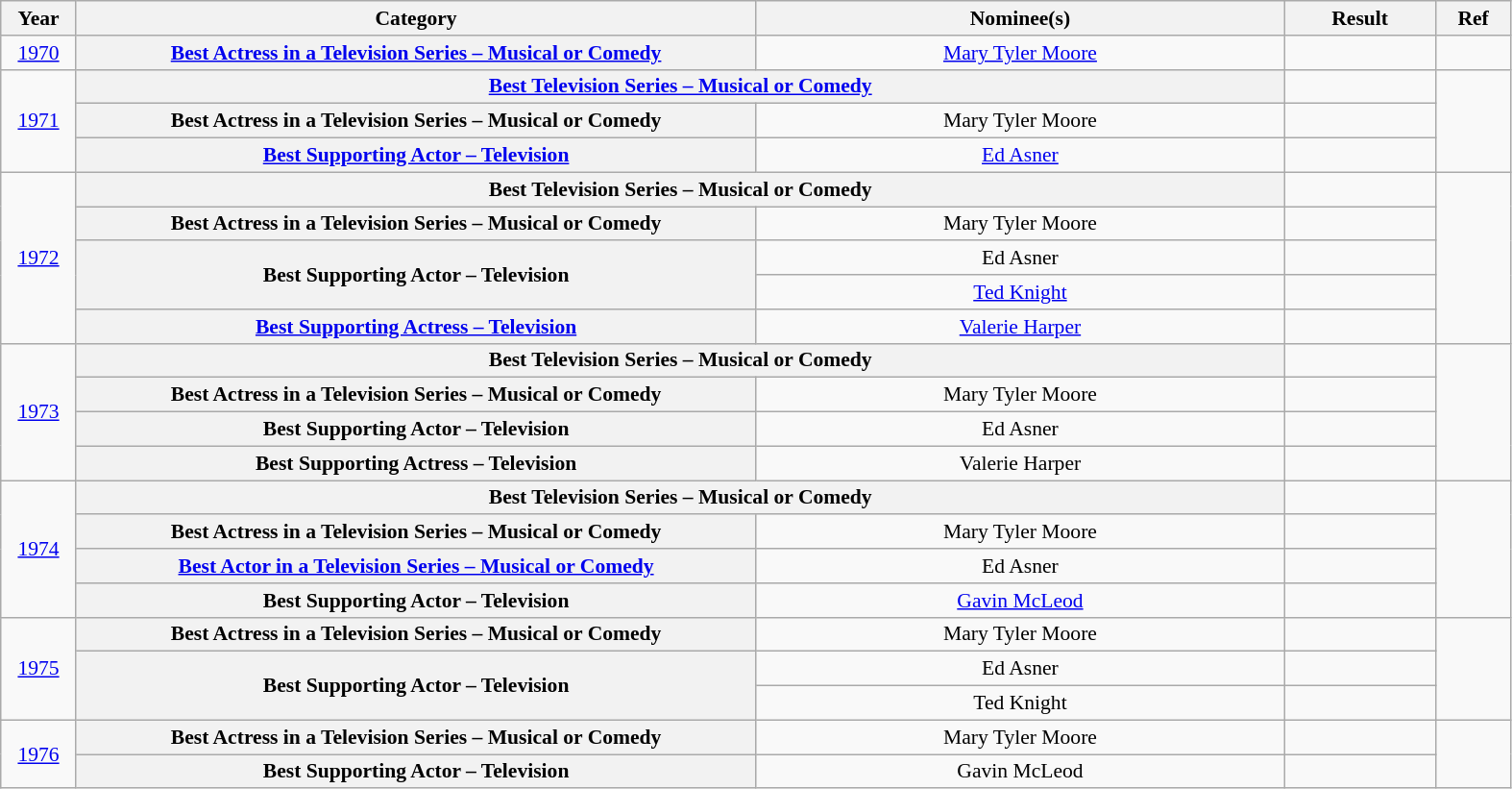<table class="wikitable plainrowheaders" style="font-size: 90%; text-align:center" width=83%>
<tr>
<th scope="col" width="5%">Year</th>
<th scope="col" width="45%">Category</th>
<th scope="col" width="35%">Nominee(s)</th>
<th scope="col" width="10%">Result</th>
<th scope="col" width="5%">Ref</th>
</tr>
<tr>
<td><a href='#'>1970</a></td>
<th scope="row" style="text-align:center"><a href='#'>Best Actress in a Television Series – Musical or Comedy</a></th>
<td><a href='#'>Mary Tyler Moore</a> </td>
<td></td>
<td></td>
</tr>
<tr>
<td rowspan="3"><a href='#'>1971</a></td>
<th scope="row" style="text-align:center" colspan="2"><a href='#'>Best Television Series – Musical or Comedy</a></th>
<td></td>
<td rowspan="3"></td>
</tr>
<tr>
<th scope="row" style="text-align:center">Best Actress in a Television Series – Musical or Comedy</th>
<td>Mary Tyler Moore </td>
<td></td>
</tr>
<tr>
<th scope="row" style="text-align:center"><a href='#'>Best Supporting Actor – Television</a></th>
<td><a href='#'>Ed Asner</a> </td>
<td></td>
</tr>
<tr>
<td rowspan="5"><a href='#'>1972</a></td>
<th scope="row" style="text-align:center" colspan="2">Best Television Series – Musical or Comedy</th>
<td></td>
<td rowspan="5"></td>
</tr>
<tr>
<th scope="row" style="text-align:center">Best Actress in a Television Series – Musical or Comedy</th>
<td>Mary Tyler Moore </td>
<td></td>
</tr>
<tr>
<th scope="row" style="text-align:center" rowspan="2">Best Supporting Actor – Television</th>
<td>Ed Asner </td>
<td></td>
</tr>
<tr>
<td><a href='#'>Ted Knight</a> </td>
<td></td>
</tr>
<tr>
<th scope="row" style="text-align:center"><a href='#'>Best Supporting Actress – Television</a></th>
<td><a href='#'>Valerie Harper</a> </td>
<td></td>
</tr>
<tr>
<td rowspan="4"><a href='#'>1973</a></td>
<th scope="row" style="text-align:center" colspan="2">Best Television Series – Musical or Comedy</th>
<td></td>
<td rowspan="4"></td>
</tr>
<tr>
<th scope="row" style="text-align:center">Best Actress in a Television Series – Musical or Comedy</th>
<td>Mary Tyler Moore </td>
<td></td>
</tr>
<tr>
<th scope="row" style="text-align:center">Best Supporting Actor – Television</th>
<td>Ed Asner </td>
<td></td>
</tr>
<tr>
<th scope="row" style="text-align:center">Best Supporting Actress – Television</th>
<td>Valerie Harper </td>
<td></td>
</tr>
<tr>
<td rowspan="4"><a href='#'>1974</a></td>
<th scope="row" style="text-align:center" colspan="2">Best Television Series – Musical or Comedy</th>
<td></td>
<td rowspan="4"></td>
</tr>
<tr>
<th scope="row" style="text-align:center">Best Actress in a Television Series – Musical or Comedy</th>
<td>Mary Tyler Moore </td>
<td></td>
</tr>
<tr>
<th scope="row" style="text-align:center"><a href='#'>Best Actor in a Television Series – Musical or Comedy</a></th>
<td>Ed Asner </td>
<td></td>
</tr>
<tr>
<th scope="row" style="text-align:center">Best Supporting Actor – Television</th>
<td><a href='#'>Gavin McLeod</a> </td>
<td></td>
</tr>
<tr>
<td rowspan="3"><a href='#'>1975</a></td>
<th scope="row" style="text-align:center">Best Actress in a Television Series – Musical or Comedy</th>
<td>Mary Tyler Moore </td>
<td></td>
<td rowspan="3"></td>
</tr>
<tr>
<th scope="row" style="text-align:center" rowspan="2">Best Supporting Actor – Television</th>
<td>Ed Asner </td>
<td></td>
</tr>
<tr>
<td>Ted Knight </td>
<td></td>
</tr>
<tr>
<td rowspan="3"><a href='#'>1976</a></td>
<th scope="row" style="text-align:center">Best Actress in a Television Series – Musical or Comedy</th>
<td>Mary Tyler Moore </td>
<td></td>
<td rowspan="3"></td>
</tr>
<tr>
<th scope="row" style="text-align:center">Best Supporting Actor – Television</th>
<td>Gavin McLeod </td>
<td></td>
</tr>
</table>
